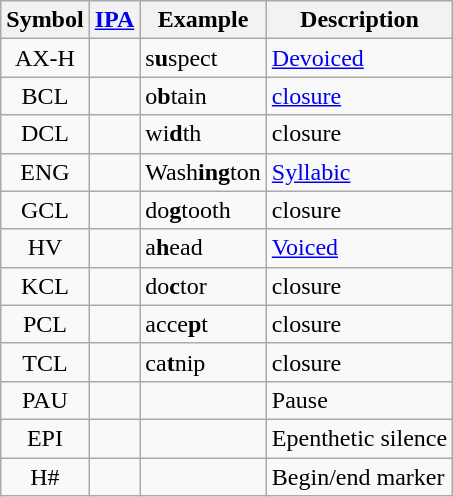<table class="wikitable sortable" style="text-align: center;">
<tr>
<th>Symbol</th>
<th><a href='#'>IPA</a></th>
<th>Example</th>
<th>Description</th>
</tr>
<tr>
<td>AX-H</td>
<td></td>
<td style="text-align:left">s<strong>u</strong>spect</td>
<td style="text-align:left"><a href='#'>Devoiced</a> </td>
</tr>
<tr>
<td>BCL</td>
<td></td>
<td style="text-align:left">o<strong>b</strong>tain</td>
<td style="text-align:left"> <a href='#'>closure</a></td>
</tr>
<tr>
<td>DCL</td>
<td></td>
<td style="text-align:left">wi<strong>d</strong>th</td>
<td style="text-align:left"> closure</td>
</tr>
<tr>
<td>ENG</td>
<td></td>
<td style="text-align:left">Wash<strong>ing</strong>ton</td>
<td style="text-align:left"><a href='#'>Syllabic</a> </td>
</tr>
<tr>
<td>GCL</td>
<td></td>
<td style="text-align:left">do<strong>g</strong>tooth</td>
<td style="text-align:left"> closure</td>
</tr>
<tr>
<td>HV</td>
<td></td>
<td style="text-align:left">a<strong>h</strong>ead</td>
<td style="text-align:left"><a href='#'>Voiced</a> </td>
</tr>
<tr>
<td>KCL</td>
<td></td>
<td style="text-align:left">do<strong>c</strong>tor</td>
<td style="text-align:left"> closure</td>
</tr>
<tr>
<td>PCL</td>
<td></td>
<td style="text-align:left">acce<strong>p</strong>t</td>
<td style="text-align:left"> closure</td>
</tr>
<tr>
<td>TCL</td>
<td></td>
<td style="text-align:left">ca<strong>t</strong>nip</td>
<td style="text-align:left"> closure</td>
</tr>
<tr>
<td>PAU</td>
<td></td>
<td></td>
<td style="text-align:left">Pause</td>
</tr>
<tr>
<td>EPI</td>
<td></td>
<td></td>
<td style="text-align:left">Epenthetic silence</td>
</tr>
<tr>
<td>H#</td>
<td></td>
<td></td>
<td style="text-align:left">Begin/end marker</td>
</tr>
</table>
